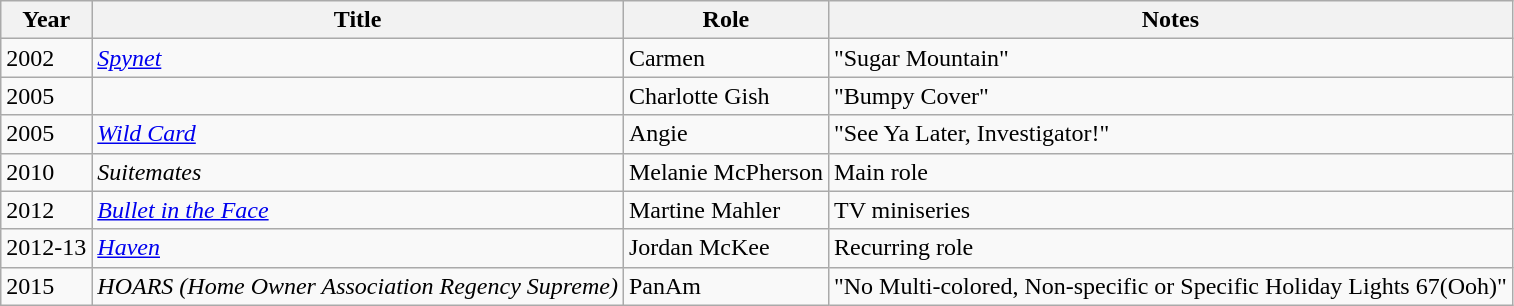<table class="wikitable sortable">
<tr>
<th>Year</th>
<th>Title</th>
<th>Role</th>
<th class="unsortable">Notes</th>
</tr>
<tr>
<td>2002</td>
<td><em><a href='#'>Spynet</a></em></td>
<td>Carmen</td>
<td>"Sugar Mountain"</td>
</tr>
<tr>
<td>2005</td>
<td><em></em></td>
<td>Charlotte Gish</td>
<td>"Bumpy Cover"</td>
</tr>
<tr>
<td>2005</td>
<td><em><a href='#'>Wild Card</a></em></td>
<td>Angie</td>
<td>"See Ya Later, Investigator!"</td>
</tr>
<tr>
<td>2010</td>
<td><em>Suitemates</em></td>
<td>Melanie McPherson</td>
<td>Main role</td>
</tr>
<tr>
<td>2012</td>
<td><em><a href='#'>Bullet in the Face</a></em></td>
<td>Martine Mahler</td>
<td>TV miniseries</td>
</tr>
<tr>
<td>2012-13</td>
<td><em><a href='#'>Haven</a></em></td>
<td>Jordan McKee</td>
<td>Recurring role</td>
</tr>
<tr>
<td>2015</td>
<td><em>HOARS (Home Owner Association Regency Supreme)</em></td>
<td>PanAm</td>
<td>"No Multi-colored, Non-specific or Specific Holiday Lights 67(Ooh)"</td>
</tr>
</table>
